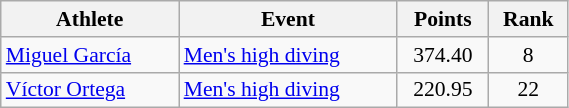<table class="wikitable" style="text-align:center; font-size:90%; width:30%;">
<tr>
<th>Athlete</th>
<th>Event</th>
<th>Points</th>
<th>Rank</th>
</tr>
<tr>
<td align=left><a href='#'>Miguel García</a></td>
<td align=left><a href='#'>Men's high diving</a></td>
<td>374.40</td>
<td>8</td>
</tr>
<tr>
<td align=left><a href='#'>Víctor Ortega</a></td>
<td align=left><a href='#'>Men's high diving</a></td>
<td>220.95</td>
<td>22</td>
</tr>
</table>
